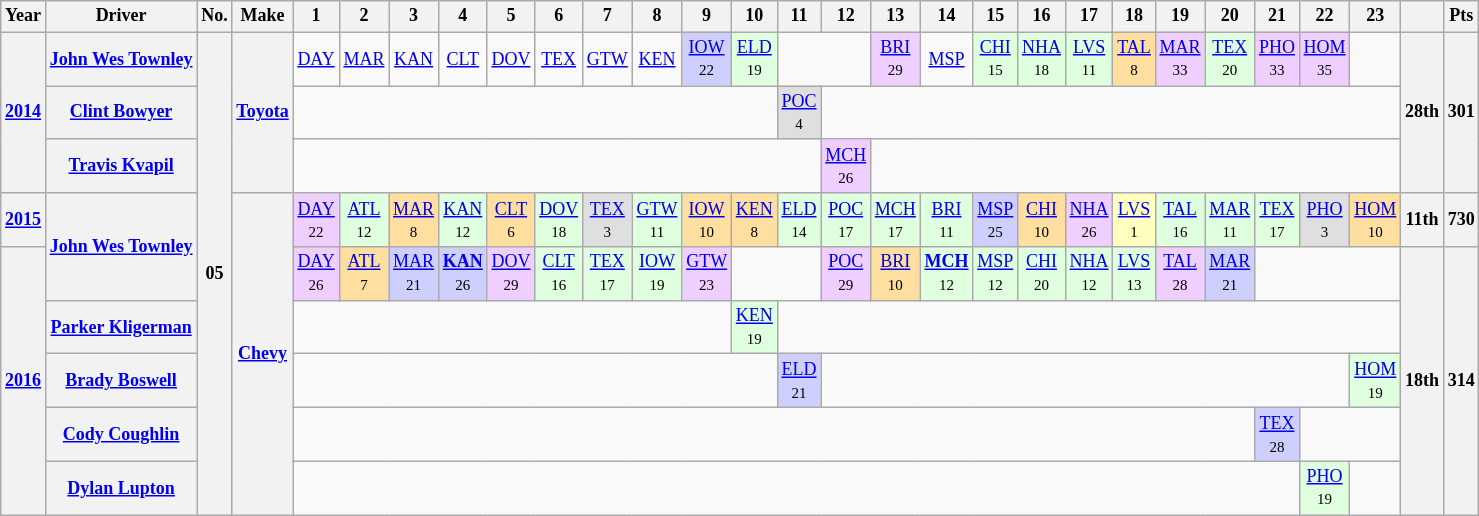<table class="wikitable" style="text-align:center; font-size:75%">
<tr>
<th>Year</th>
<th>Driver</th>
<th>No.</th>
<th>Make</th>
<th>1</th>
<th>2</th>
<th>3</th>
<th>4</th>
<th>5</th>
<th>6</th>
<th>7</th>
<th>8</th>
<th>9</th>
<th>10</th>
<th>11</th>
<th>12</th>
<th>13</th>
<th>14</th>
<th>15</th>
<th>16</th>
<th>17</th>
<th>18</th>
<th>19</th>
<th>20</th>
<th>21</th>
<th>22</th>
<th>23</th>
<th></th>
<th>Pts</th>
</tr>
<tr>
<th rowspan=3><a href='#'>2014</a></th>
<th><a href='#'>John Wes Townley</a></th>
<th rowspan=9>05</th>
<th rowspan=3><a href='#'>Toyota</a></th>
<td><a href='#'>DAY</a></td>
<td><a href='#'>MAR</a></td>
<td><a href='#'>KAN</a></td>
<td><a href='#'>CLT</a></td>
<td><a href='#'>DOV</a></td>
<td><a href='#'>TEX</a></td>
<td><a href='#'>GTW</a></td>
<td><a href='#'>KEN</a></td>
<td style="background:#CFCFFF;"><a href='#'>IOW</a><br><small>22</small></td>
<td style="background:#DFFFDF;"><a href='#'>ELD</a><br><small>19</small></td>
<td colspan=2></td>
<td style="background:#EFCFFF;"><a href='#'>BRI</a><br><small>29</small></td>
<td><a href='#'>MSP</a></td>
<td style="background:#DFFFDF;"><a href='#'>CHI</a><br><small>15</small></td>
<td style="background:#DFFFDF;"><a href='#'>NHA</a><br><small>18</small></td>
<td style="background:#DFFFDF;"><a href='#'>LVS</a><br><small>11</small></td>
<td style="background:#FFDF9F;"><a href='#'>TAL</a><br><small>8</small></td>
<td style="background:#EFCFFF;"><a href='#'>MAR</a><br><small>33</small></td>
<td style="background:#DFFFDF;"><a href='#'>TEX</a><br><small>20</small></td>
<td style="background:#EFCFFF;"><a href='#'>PHO</a><br><small>33</small></td>
<td style="background:#EFCFFF;"><a href='#'>HOM</a><br><small>35</small></td>
<td></td>
<th rowspan=3>28th</th>
<th rowspan=3>301</th>
</tr>
<tr>
<th><a href='#'>Clint Bowyer</a></th>
<td colspan=10></td>
<td style="background:#DFDFDF;"><a href='#'>POC</a><br><small>4</small></td>
<td colspan=12></td>
</tr>
<tr>
<th><a href='#'>Travis Kvapil</a></th>
<td colspan=11></td>
<td style="background:#EFCFFF;"><a href='#'>MCH</a><br><small>26</small></td>
<td colspan=11></td>
</tr>
<tr>
<th><a href='#'>2015</a></th>
<th rowspan=2><a href='#'>John Wes Townley</a></th>
<th rowspan=6><a href='#'>Chevy</a></th>
<td style="background:#EFCFFF;"><a href='#'>DAY</a><br><small>22</small></td>
<td style="background:#DFFFDF;"><a href='#'>ATL</a><br><small>12</small></td>
<td style="background:#FFDF9F;"><a href='#'>MAR</a><br><small>8</small></td>
<td style="background:#DFFFDF;"><a href='#'>KAN</a><br><small>12</small></td>
<td style="background:#FFDF9F;"><a href='#'>CLT</a><br><small>6</small></td>
<td style="background:#DFFFDF;"><a href='#'>DOV</a><br><small>18</small></td>
<td style="background:#DFDFDF;"><a href='#'>TEX</a><br><small>3</small></td>
<td style="background:#DFFFDF;"><a href='#'>GTW</a><br><small>11</small></td>
<td style="background:#FFDF9F;"><a href='#'>IOW</a><br><small>10</small></td>
<td style="background:#FFDF9F;"><a href='#'>KEN</a><br><small>8</small></td>
<td style="background:#DFFFDF;"><a href='#'>ELD</a><br><small>14</small></td>
<td style="background:#DFFFDF;"><a href='#'>POC</a><br><small>17</small></td>
<td style="background:#DFFFDF;"><a href='#'>MCH</a><br><small>17</small></td>
<td style="background:#DFFFDF;"><a href='#'>BRI</a><br><small>11</small></td>
<td style="background:#CFCFFF;"><a href='#'>MSP</a><br><small>25</small></td>
<td style="background:#FFDF9F;"><a href='#'>CHI</a><br><small>10</small></td>
<td style="background:#EFCFFF;"><a href='#'>NHA</a><br><small>26</small></td>
<td style="background:#FFFFBF;"><a href='#'>LVS</a><br><small>1</small></td>
<td style="background:#DFFFDF;"><a href='#'>TAL</a><br><small>16</small></td>
<td style="background:#DFFFDF;"><a href='#'>MAR</a><br><small>11</small></td>
<td style="background:#DFFFDF;"><a href='#'>TEX</a><br><small>17</small></td>
<td style="background:#DFDFDF;"><a href='#'>PHO</a><br><small>3</small></td>
<td style="background:#FFDF9F;"><a href='#'>HOM</a><br><small>10</small></td>
<th>11th</th>
<th>730</th>
</tr>
<tr>
<th rowspan=5><a href='#'>2016</a></th>
<td style="background:#EFCFFF;"><a href='#'>DAY</a><br><small>26</small></td>
<td style="background:#FFDF9F;"><a href='#'>ATL</a><br><small>7</small></td>
<td style="background:#CFCFFF;"><a href='#'>MAR</a><br><small>21</small></td>
<td style="background:#CFCFFF;"><strong><a href='#'>KAN</a></strong><br><small>26</small></td>
<td style="background:#EFCFFF;"><a href='#'>DOV</a><br><small>29</small></td>
<td style="background:#DFFFDF;"><a href='#'>CLT</a><br><small>16</small></td>
<td style="background:#DFFFDF;"><a href='#'>TEX</a><br><small>17</small></td>
<td style="background:#DFFFDF;"><a href='#'>IOW</a><br><small>19</small></td>
<td style="background:#EFCFFF;"><a href='#'>GTW</a><br><small>23</small></td>
<td colspan=2></td>
<td style="background:#EFCFFF;"><a href='#'>POC</a><br><small>29</small></td>
<td style="background:#FFDF9F;"><a href='#'>BRI</a><br><small>10</small></td>
<td style="background:#DFFFDF;"><strong><a href='#'>MCH</a></strong><br><small>12</small></td>
<td style="background:#DFFFDF;"><a href='#'>MSP</a><br><small>12</small></td>
<td style="background:#DFFFDF;"><a href='#'>CHI</a><br><small>20</small></td>
<td style="background:#DFFFDF;"><a href='#'>NHA</a><br><small>12</small></td>
<td style="background:#DFFFDF;"><a href='#'>LVS</a><br><small>13</small></td>
<td style="background:#EFCFFF;"><a href='#'>TAL</a><br><small>28</small></td>
<td style="background:#CFCFFF;"><a href='#'>MAR</a><br><small>21</small></td>
<td colspan=3></td>
<th rowspan=5>18th</th>
<th rowspan=5>314</th>
</tr>
<tr>
<th><a href='#'>Parker Kligerman</a></th>
<td colspan=9></td>
<td style="background:#DFFFDF;"><a href='#'>KEN</a><br><small>19</small></td>
<td colspan=13></td>
</tr>
<tr>
<th><a href='#'>Brady Boswell</a></th>
<td colspan=10></td>
<td style="background:#CFCFFF;"><a href='#'>ELD</a><br><small>21</small></td>
<td colspan=11></td>
<td style="background:#DFFFDF;"><a href='#'>HOM</a><br><small>19</small></td>
</tr>
<tr>
<th><a href='#'>Cody Coughlin</a></th>
<td colspan=20></td>
<td style="background:#CFCFFF;"><a href='#'>TEX</a><br><small>28</small></td>
<td colspan=2></td>
</tr>
<tr>
<th><a href='#'>Dylan Lupton</a></th>
<td colspan=21></td>
<td style="background:#DFFFDF;"><a href='#'>PHO</a><br><small>19</small></td>
<td></td>
</tr>
</table>
